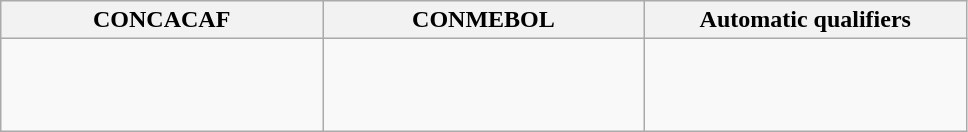<table class="wikitable" style="width:51%;">
<tr>
<th width=17%>CONCACAF</th>
<th width=17%>CONMEBOL</th>
<th width=17%>Automatic qualifiers</th>
</tr>
<tr valign=top>
<td><br></td>
<td><br><br><br></td>
<td><br></td>
</tr>
</table>
